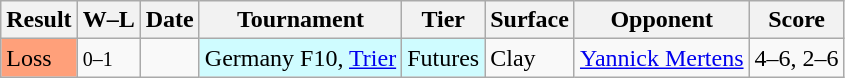<table class="sortable wikitable">
<tr>
<th>Result</th>
<th class="unsortable">W–L</th>
<th>Date</th>
<th>Tournament</th>
<th>Tier</th>
<th>Surface</th>
<th>Opponent</th>
<th class="unsortable">Score</th>
</tr>
<tr>
<td bgcolor=#FFA07A>Loss</td>
<td><small>0–1</small></td>
<td></td>
<td style="background:#cffcff;">Germany F10, <a href='#'>Trier</a></td>
<td style="background:#cffcff;">Futures</td>
<td>Clay</td>
<td> <a href='#'>Yannick Mertens</a></td>
<td>4–6, 2–6</td>
</tr>
</table>
